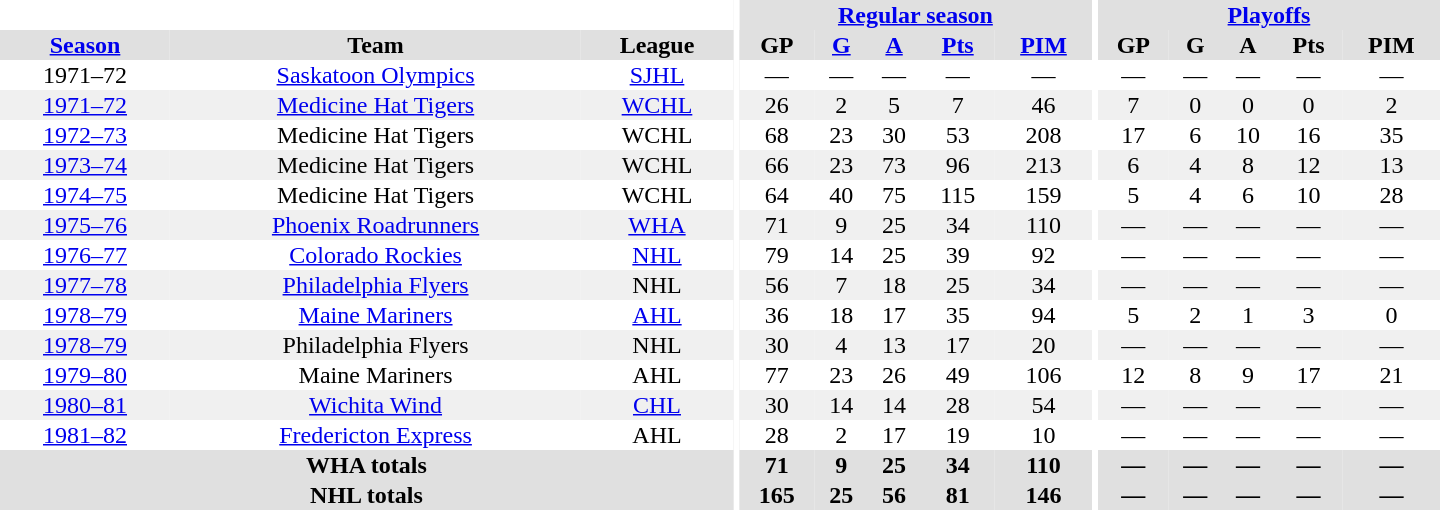<table border="0" cellpadding="1" cellspacing="0" style="text-align:center; width:60em">
<tr bgcolor="#e0e0e0">
<th colspan="3" bgcolor="#ffffff"></th>
<th rowspan="100" bgcolor="#ffffff"></th>
<th colspan="5"><a href='#'>Regular season</a></th>
<th rowspan="100" bgcolor="#ffffff"></th>
<th colspan="5"><a href='#'>Playoffs</a></th>
</tr>
<tr bgcolor="#e0e0e0">
<th><a href='#'>Season</a></th>
<th>Team</th>
<th>League</th>
<th>GP</th>
<th><a href='#'>G</a></th>
<th><a href='#'>A</a></th>
<th><a href='#'>Pts</a></th>
<th><a href='#'>PIM</a></th>
<th>GP</th>
<th>G</th>
<th>A</th>
<th>Pts</th>
<th>PIM</th>
</tr>
<tr>
<td>1971–72</td>
<td><a href='#'>Saskatoon Olympics</a></td>
<td><a href='#'>SJHL</a></td>
<td>—</td>
<td>—</td>
<td>—</td>
<td>—</td>
<td>—</td>
<td>—</td>
<td>—</td>
<td>—</td>
<td>—</td>
<td>—</td>
</tr>
<tr bgcolor="#f0f0f0">
<td><a href='#'>1971–72</a></td>
<td><a href='#'>Medicine Hat Tigers</a></td>
<td><a href='#'>WCHL</a></td>
<td>26</td>
<td>2</td>
<td>5</td>
<td>7</td>
<td>46</td>
<td>7</td>
<td>0</td>
<td>0</td>
<td>0</td>
<td>2</td>
</tr>
<tr>
<td><a href='#'>1972–73</a></td>
<td>Medicine Hat Tigers</td>
<td>WCHL</td>
<td>68</td>
<td>23</td>
<td>30</td>
<td>53</td>
<td>208</td>
<td>17</td>
<td>6</td>
<td>10</td>
<td>16</td>
<td>35</td>
</tr>
<tr bgcolor="#f0f0f0">
<td><a href='#'>1973–74</a></td>
<td>Medicine Hat Tigers</td>
<td>WCHL</td>
<td>66</td>
<td>23</td>
<td>73</td>
<td>96</td>
<td>213</td>
<td>6</td>
<td>4</td>
<td>8</td>
<td>12</td>
<td>13</td>
</tr>
<tr>
<td><a href='#'>1974–75</a></td>
<td>Medicine Hat Tigers</td>
<td>WCHL</td>
<td>64</td>
<td>40</td>
<td>75</td>
<td>115</td>
<td>159</td>
<td>5</td>
<td>4</td>
<td>6</td>
<td>10</td>
<td>28</td>
</tr>
<tr bgcolor="#f0f0f0">
<td><a href='#'>1975–76</a></td>
<td><a href='#'>Phoenix Roadrunners</a></td>
<td><a href='#'>WHA</a></td>
<td>71</td>
<td>9</td>
<td>25</td>
<td>34</td>
<td>110</td>
<td>—</td>
<td>—</td>
<td>—</td>
<td>—</td>
<td>—</td>
</tr>
<tr>
<td><a href='#'>1976–77</a></td>
<td><a href='#'>Colorado Rockies</a></td>
<td><a href='#'>NHL</a></td>
<td>79</td>
<td>14</td>
<td>25</td>
<td>39</td>
<td>92</td>
<td>—</td>
<td>—</td>
<td>—</td>
<td>—</td>
<td>—</td>
</tr>
<tr bgcolor="#f0f0f0">
<td><a href='#'>1977–78</a></td>
<td><a href='#'>Philadelphia Flyers</a></td>
<td>NHL</td>
<td>56</td>
<td>7</td>
<td>18</td>
<td>25</td>
<td>34</td>
<td>—</td>
<td>—</td>
<td>—</td>
<td>—</td>
<td>—</td>
</tr>
<tr>
<td><a href='#'>1978–79</a></td>
<td><a href='#'>Maine Mariners</a></td>
<td><a href='#'>AHL</a></td>
<td>36</td>
<td>18</td>
<td>17</td>
<td>35</td>
<td>94</td>
<td>5</td>
<td>2</td>
<td>1</td>
<td>3</td>
<td>0</td>
</tr>
<tr bgcolor="#f0f0f0">
<td><a href='#'>1978–79</a></td>
<td>Philadelphia Flyers</td>
<td>NHL</td>
<td>30</td>
<td>4</td>
<td>13</td>
<td>17</td>
<td>20</td>
<td>—</td>
<td>—</td>
<td>—</td>
<td>—</td>
<td>—</td>
</tr>
<tr>
<td><a href='#'>1979–80</a></td>
<td>Maine Mariners</td>
<td>AHL</td>
<td>77</td>
<td>23</td>
<td>26</td>
<td>49</td>
<td>106</td>
<td>12</td>
<td>8</td>
<td>9</td>
<td>17</td>
<td>21</td>
</tr>
<tr bgcolor="#f0f0f0">
<td><a href='#'>1980–81</a></td>
<td><a href='#'>Wichita Wind</a></td>
<td><a href='#'>CHL</a></td>
<td>30</td>
<td>14</td>
<td>14</td>
<td>28</td>
<td>54</td>
<td>—</td>
<td>—</td>
<td>—</td>
<td>—</td>
<td>—</td>
</tr>
<tr>
<td><a href='#'>1981–82</a></td>
<td><a href='#'>Fredericton Express</a></td>
<td>AHL</td>
<td>28</td>
<td>2</td>
<td>17</td>
<td>19</td>
<td>10</td>
<td>—</td>
<td>—</td>
<td>—</td>
<td>—</td>
<td>—</td>
</tr>
<tr bgcolor="#e0e0e0">
<th colspan="3">WHA totals</th>
<th>71</th>
<th>9</th>
<th>25</th>
<th>34</th>
<th>110</th>
<th>—</th>
<th>—</th>
<th>—</th>
<th>—</th>
<th>—</th>
</tr>
<tr bgcolor="#e0e0e0">
<th colspan="3">NHL totals</th>
<th>165</th>
<th>25</th>
<th>56</th>
<th>81</th>
<th>146</th>
<th>—</th>
<th>—</th>
<th>—</th>
<th>—</th>
<th>—</th>
</tr>
</table>
